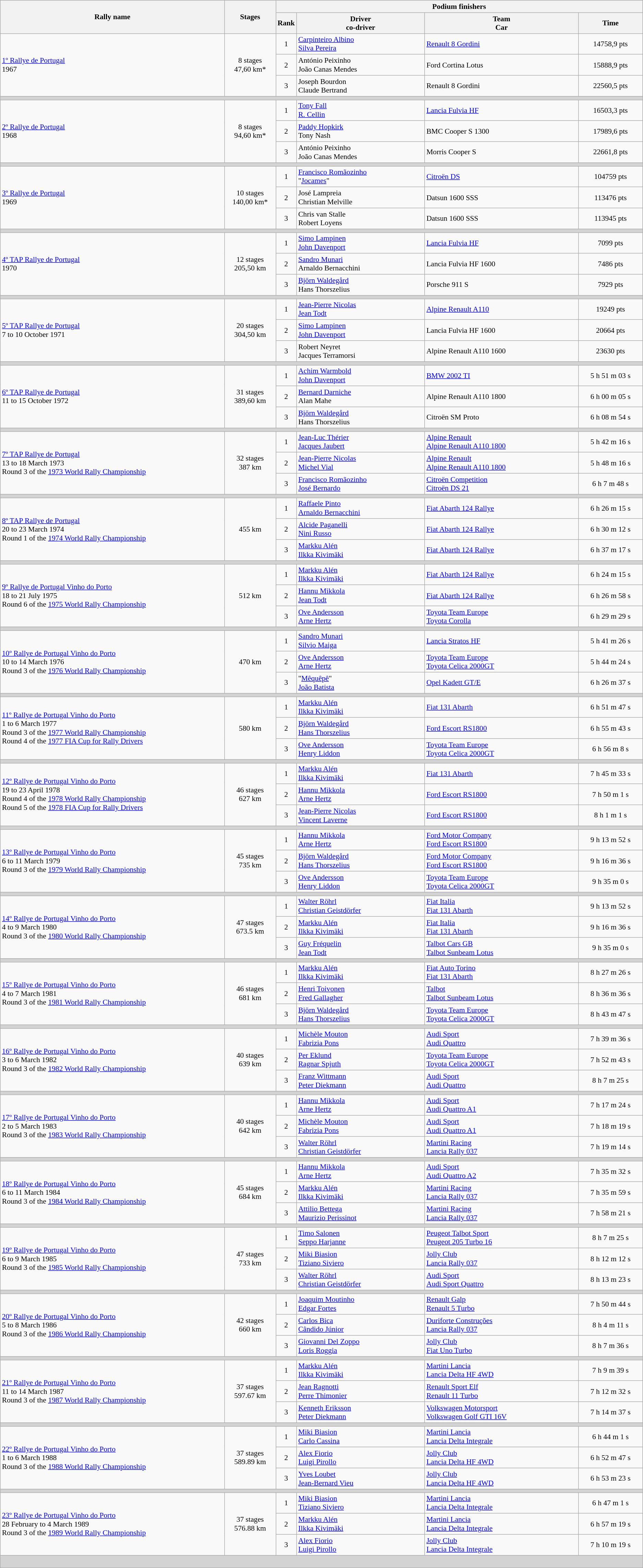<table class="wikitable" border="1" style="font-size:90%;">
<tr style="background:#efefef;">
<th width=35% rowspan="2">Rally name</th>
<th width=8% rowspan="2">Stages</th>
<th colspan="4">Podium finishers</th>
</tr>
<tr>
<th width=3%>Rank</th>
<th width=20%>Driver<br>co-driver</th>
<th width=24%>Team<br>Car</th>
<th width=10%>Time</th>
</tr>
<tr>
<td rowspan="3"><a href='#'>1º Rallye de Portugal</a><br>1967</td>
<td rowspan="3" align="center">8 stages <br>47,60 km*</td>
<td align="center">1</td>
<td> <a href='#'>Carpinteiro Albino</a><br> <a href='#'>Silva Pereira</a></td>
<td> <a href='#'>Renault 8 Gordini</a></td>
<td align="center">14758,9 pts</td>
</tr>
<tr>
<td align="center">2</td>
<td> António Peixinho<br> João Canas Mendes</td>
<td> Ford Cortina Lotus</td>
<td align="center">15888,9 pts</td>
</tr>
<tr>
<td align="center">3</td>
<td> Joseph Bourdon<br> Claude Bertrand</td>
<td> Renault 8 Gordini</td>
<td align="center">22560,5 pts</td>
</tr>
<tr style="background:lightgrey;">
<td colspan="6"></td>
</tr>
<tr>
<td rowspan="3"><a href='#'>2º Rallye de Portugal</a><br>1968</td>
<td rowspan="3" align="center">8 stages <br>94,60 km*</td>
<td align="center">1</td>
<td> <a href='#'>Tony Fall</a><br> <a href='#'>R. Cellin</a></td>
<td> <a href='#'>Lancia Fulvia HF</a></td>
<td align="center">16503,3 pts</td>
</tr>
<tr>
<td align="center">2</td>
<td> <a href='#'>Paddy Hopkirk</a><br> Tony Nash</td>
<td> BMC Cooper S 1300</td>
<td align="center">17989,6 pts</td>
</tr>
<tr>
<td align="center">3</td>
<td> António Peixinho<br> João Canas Mendes</td>
<td> Morris Cooper S</td>
<td align="center">22661,8 pts</td>
</tr>
<tr style="background:lightgrey;">
<td colspan="6"></td>
</tr>
<tr>
<td rowspan="3"><a href='#'>3º Rallye de Portugal</a><br>1969</td>
<td rowspan="3" align="center">10 stages <br>140,00 km*</td>
<td align="center">1</td>
<td> <a href='#'>Francisco Romãozinho</a><br> "<a href='#'>Jocames</a>"</td>
<td> <a href='#'>Citroën DS</a></td>
<td align="center">104759 pts</td>
</tr>
<tr>
<td align="center">2</td>
<td> José Lampreia<br> Christian Melville</td>
<td> Datsun 1600 SSS</td>
<td align="center">113476 pts</td>
</tr>
<tr>
<td align="center">3</td>
<td> Chris van Stalle<br> Robert Loyens</td>
<td> Datsun 1600 SSS</td>
<td align="center">113945 pts</td>
</tr>
<tr style="background:lightgrey;">
<td colspan="6"></td>
</tr>
<tr>
<td rowspan="3"><a href='#'>4º TAP Rallye de Portugal</a><br>1970</td>
<td rowspan="3" align="center">12 stages <br>205,50 km</td>
<td align="center">1</td>
<td> <a href='#'>Simo Lampinen</a><br> <a href='#'>John Davenport</a></td>
<td> <a href='#'>Lancia Fulvia HF</a></td>
<td align="center">7099 pts</td>
</tr>
<tr>
<td align="center">2</td>
<td> <a href='#'>Sandro Munari</a><br> Arnaldo Bernacchini</td>
<td> Lancia Fulvia HF 1600</td>
<td align="center">7486 pts</td>
</tr>
<tr>
<td align="center">3</td>
<td> <a href='#'>Björn Waldegård</a><br> Hans Thorszelius</td>
<td> Porsche 911 S</td>
<td align="center">7929 pts</td>
</tr>
<tr style="background:lightgrey;">
<td colspan="6"></td>
</tr>
<tr>
<td rowspan="3"><a href='#'>5º TAP Rallye de Portugal</a><br>7 to 10 October 1971</td>
<td rowspan="3" align="center">20 stages <br>304,50 km</td>
<td align="center">1</td>
<td> <a href='#'>Jean-Pierre Nicolas</a><br> <a href='#'>Jean Todt</a></td>
<td> <a href='#'>Alpine Renault A110</a></td>
<td align="center">19249 pts</td>
</tr>
<tr>
<td align="center">2</td>
<td> <a href='#'>Simo Lampinen</a><br> <a href='#'>John Davenport</a></td>
<td> Lancia Fulvia HF 1600</td>
<td align="center">20664 pts</td>
</tr>
<tr>
<td align="center">3</td>
<td> Robert Neyret<br> Jacques Terramorsi</td>
<td> Alpine Renault A110 1600</td>
<td align="center">23630 pts</td>
</tr>
<tr style="background:lightgrey;">
<td colspan="6"></td>
</tr>
<tr>
<td rowspan="3"><a href='#'>6º TAP Rallye de Portugal</a><br>11 to 15 October 1972</td>
<td rowspan="3" align="center">31 stages <br>389,60 km</td>
<td align="center">1</td>
<td> <a href='#'>Achim Warmbold</a><br> <a href='#'>John Davenport</a></td>
<td> <a href='#'>BMW 2002 TI</a></td>
<td align="center">5 h 51 m 03 s</td>
</tr>
<tr>
<td align="center">2</td>
<td> <a href='#'>Bernard Darniche</a><br> Alan Mahe</td>
<td> Alpine Renault A110 1800</td>
<td align="center">6 h 00 m 05 s</td>
</tr>
<tr>
<td align="center">3</td>
<td> <a href='#'>Björn Waldegård</a><br> Hans Thorszelius</td>
<td> Citroën SM Proto</td>
<td align="center">6 h 08 m 54 s</td>
</tr>
<tr style="background:lightgrey;">
<td colspan="6"></td>
</tr>
<tr>
<td rowspan="3"><a href='#'>7º TAP Rallye de Portugal</a><br> 13 to 18 March 1973<br>Round 3 of the <a href='#'>1973 World Rally Championship</a></td>
<td rowspan="3" align="center">32 stages <br> 387 km</td>
<td align="center">1</td>
<td> <a href='#'>Jean-Luc Thérier</a><br> <a href='#'>Jacques Jaubert</a></td>
<td> <a href='#'>Alpine Renault</a><br> <a href='#'>Alpine Renault A110 1800</a></td>
<td align="center">5 h 42 m 16 s</td>
</tr>
<tr>
<td align="center">2</td>
<td> <a href='#'>Jean-Pierre Nicolas</a><br> <a href='#'>Michel Vial</a></td>
<td> <a href='#'>Alpine Renault</a><br> <a href='#'>Alpine Renault A110 1800</a></td>
<td align="center">5 h 48 m 16 s</td>
</tr>
<tr>
<td align="center">3</td>
<td> <a href='#'>Francisco Romãozinho</a><br> <a href='#'>José Bernardo</a></td>
<td> <a href='#'>Citroën Competition</a><br> <a href='#'>Citroën DS 21</a></td>
<td align="center">6 h 7 m 48 s</td>
</tr>
<tr style="background:lightgrey;">
<td colspan="6"></td>
</tr>
<tr>
<td rowspan="3"><a href='#'>8º TAP Rallye de Portugal</a><br> 20 to 23 March 1974<br>Round 1 of the <a href='#'>1974 World Rally Championship</a></td>
<td rowspan="3" align="center">455 km</td>
<td align="center">1</td>
<td> <a href='#'>Raffaele Pinto</a><br> <a href='#'>Arnaldo Bernacchini</a></td>
<td> <a href='#'>Fiat Abarth 124 Rallye</a></td>
<td align="center">6 h 26 m 15 s</td>
</tr>
<tr>
<td align="center">2</td>
<td> <a href='#'>Alcide Paganelli</a><br> <a href='#'>Nini Russo</a></td>
<td> <a href='#'>Fiat Abarth 124 Rallye</a></td>
<td align="center">6 h 30 m 12 s</td>
</tr>
<tr>
<td align="center">3</td>
<td> <a href='#'>Markku Alén</a><br> <a href='#'>Ilkka Kivimäki</a></td>
<td> <a href='#'>Fiat Abarth 124 Rallye</a></td>
<td align="center">6 h 37 m 17 s</td>
</tr>
<tr style="background:lightgrey;">
<td colspan="6"></td>
</tr>
<tr>
<td rowspan="3"><a href='#'>9º Rallye de Portugal Vinho do Porto</a><br> 18 to 21 July 1975<br>Round 6 of the <a href='#'>1975 World Rally Championship</a></td>
<td rowspan="3" align="center">512 km</td>
<td align="center">1</td>
<td> <a href='#'>Markku Alén</a><br> <a href='#'>Ilkka Kivimäki</a></td>
<td> <a href='#'>Fiat Abarth 124 Rallye</a></td>
<td align="center">6 h 24 m 15 s</td>
</tr>
<tr>
<td align="center">2</td>
<td> <a href='#'>Hannu Mikkola</a><br> <a href='#'>Jean Todt</a></td>
<td> <a href='#'>Fiat Abarth 124 Rallye</a></td>
<td align="center">6 h 26 m 58 s</td>
</tr>
<tr>
<td align="center">3</td>
<td> <a href='#'>Ove Andersson</a><br> <a href='#'>Arne Hertz</a></td>
<td> <a href='#'>Toyota Team Europe</a><br> <a href='#'>Toyota Corolla</a></td>
<td align="center">6 h 29 m 29 s</td>
</tr>
<tr style="background:lightgrey;">
<td colspan="6"></td>
</tr>
<tr>
<td rowspan="3"><a href='#'>10º Rallye de Portugal Vinho do Porto</a><br> 10 to 14 March 1976<br>Round 3 of the <a href='#'>1976 World Rally Championship</a></td>
<td rowspan="3" align="center">470 km</td>
<td align="center">1</td>
<td> <a href='#'>Sandro Munari</a><br> <a href='#'>Silvio Maiga</a></td>
<td> <a href='#'>Lancia Stratos HF</a></td>
<td align="center">5 h 41 m 26 s</td>
</tr>
<tr>
<td align="center">2</td>
<td> <a href='#'>Ove Andersson</a><br> <a href='#'>Arne Hertz</a></td>
<td> <a href='#'>Toyota Team Europe</a><br> <a href='#'>Toyota Celica 2000GT</a></td>
<td align="center">5 h 44 m 24 s</td>
</tr>
<tr>
<td align="center">3</td>
<td> "<a href='#'>Mêquêpê</a>"<br> <a href='#'>João Batista</a></td>
<td> <a href='#'>Opel Kadett GT/E</a></td>
<td align="center">6 h 26 m 37 s</td>
</tr>
<tr style="background:lightgrey;">
<td colspan="6"></td>
</tr>
<tr>
<td rowspan="3"><a href='#'>11º Rallye de Portugal Vinho do Porto</a><br> 1 to 6 March 1977<br>Round 3 of the <a href='#'>1977 World Rally Championship</a><br>Round 4 of the <a href='#'>1977 FIA Cup for Rally Drivers</a></td>
<td rowspan="3" align="center">580 km</td>
<td align="center">1</td>
<td> <a href='#'>Markku Alén</a><br> <a href='#'>Ilkka Kivimäki</a></td>
<td> <a href='#'>Fiat 131 Abarth</a></td>
<td align="center">6 h 51 m 47 s</td>
</tr>
<tr>
<td align="center">2</td>
<td> <a href='#'>Björn Waldegård</a><br> <a href='#'>Hans Thorszelius</a></td>
<td> <a href='#'>Ford Escort RS1800</a></td>
<td align="center">6 h 55 m 43 s</td>
</tr>
<tr>
<td align="center">3</td>
<td> <a href='#'>Ove Andersson</a><br> <a href='#'>Henry Liddon</a></td>
<td> <a href='#'>Toyota Team Europe</a><br> <a href='#'>Toyota Celica 2000GT</a></td>
<td align="center">6 h 56 m 8 s</td>
</tr>
<tr style="background:lightgrey;">
<td colspan="6"></td>
</tr>
<tr>
<td rowspan="3"><a href='#'>12º Rallye de Portugal Vinho do Porto</a><br> 19 to 23 April 1978<br>Round 4 of the <a href='#'>1978 World Rally Championship</a><br>Round 5 of the <a href='#'>1978 FIA Cup for Rally Drivers</a></td>
<td rowspan="3" align="center">46 stages <br> 627 km</td>
<td align="center">1</td>
<td> <a href='#'>Markku Alén</a><br> <a href='#'>Ilkka Kivimäki</a></td>
<td> <a href='#'>Fiat 131 Abarth</a></td>
<td align="center">7 h 45 m 33 s</td>
</tr>
<tr>
<td align="center">2</td>
<td> <a href='#'>Hannu Mikkola</a><br> <a href='#'>Arne Hertz</a></td>
<td> <a href='#'>Ford Escort RS1800</a></td>
<td align="center">7 h 50 m 1 s</td>
</tr>
<tr>
<td align="center">3</td>
<td> <a href='#'>Jean-Pierre Nicolas</a><br> <a href='#'>Vincent Laverne</a></td>
<td> <a href='#'>Ford Escort RS1800</a></td>
<td align="center">8 h 1 m 1 s</td>
</tr>
<tr style="background:lightgrey;">
<td colspan="6"></td>
</tr>
<tr>
<td rowspan="3"><a href='#'>13º Rallye de Portugal Vinho do Porto</a><br> 6 to 11 March 1979<br>Round 3 of the <a href='#'>1979 World Rally Championship</a></td>
<td rowspan="3" align="center">45 stages <br> 735 km</td>
<td align="center">1</td>
<td> <a href='#'>Hannu Mikkola</a><br> <a href='#'>Arne Hertz</a></td>
<td> <a href='#'>Ford Motor Company</a><br> <a href='#'>Ford Escort RS1800</a></td>
<td align="center">9 h 13 m 52 s</td>
</tr>
<tr>
<td align="center">2</td>
<td> <a href='#'>Björn Waldegård</a><br> <a href='#'>Hans Thorszelius</a></td>
<td> <a href='#'>Ford Motor Company</a><br> <a href='#'>Ford Escort RS1800</a></td>
<td align="center">9 h 16 m 36 s</td>
</tr>
<tr>
<td align="center">3</td>
<td> <a href='#'>Ove Andersson</a><br> <a href='#'>Henry Liddon</a></td>
<td> <a href='#'>Toyota Team Europe</a><br> <a href='#'>Toyota Celica 2000GT</a></td>
<td align="center">9 h 35 m 0 s</td>
</tr>
<tr style="background:lightgrey;">
<td colspan="6"></td>
</tr>
<tr>
<td rowspan="3"><a href='#'>14º Rallye de Portugal Vinho do Porto</a><br> 4 to 9 March 1980<br>Round 3 of the <a href='#'>1980 World Rally Championship</a></td>
<td rowspan="3" align="center">47 stages <br> 673.5 km</td>
<td align="center">1</td>
<td> <a href='#'>Walter Röhrl</a><br> <a href='#'>Christian Geistdörfer</a></td>
<td> <a href='#'>Fiat Italia</a><br> <a href='#'>Fiat 131 Abarth</a></td>
<td align="center">9 h 13 m 52 s</td>
</tr>
<tr>
<td align="center">2</td>
<td> <a href='#'>Markku Alén</a><br> <a href='#'>Ilkka Kivimäki</a></td>
<td> <a href='#'>Fiat Italia</a><br> <a href='#'>Fiat 131 Abarth</a></td>
<td align="center">9 h 16 m 36 s</td>
</tr>
<tr>
<td align="center">3</td>
<td> <a href='#'>Guy Fréquelin</a><br> <a href='#'>Jean Todt</a></td>
<td> <a href='#'>Talbot Cars GB</a><br> <a href='#'>Talbot Sunbeam Lotus</a></td>
<td align="center">9 h 35 m 0 s</td>
</tr>
<tr style="background:lightgrey;">
<td colspan="6"></td>
</tr>
<tr>
<td rowspan="3"><a href='#'>15º Rallye de Portugal Vinho do Porto</a><br> 4 to 7 March 1981<br>Round 3 of the <a href='#'>1981 World Rally Championship</a></td>
<td rowspan="3" align="center">46 stages <br> 681 km</td>
<td align="center">1</td>
<td> <a href='#'>Markku Alén</a><br> <a href='#'>Ilkka Kivimäki</a></td>
<td> <a href='#'>Fiat Auto Torino</a><br> <a href='#'>Fiat 131 Abarth</a></td>
<td align="center">8 h 27 m 26 s</td>
</tr>
<tr>
<td align="center">2</td>
<td> <a href='#'>Henri Toivonen</a><br> <a href='#'>Fred Gallagher</a></td>
<td> <a href='#'>Talbot</a><br> <a href='#'>Talbot Sunbeam Lotus</a></td>
<td align="center">8 h 36 m 36 s</td>
</tr>
<tr>
<td align="center">3</td>
<td> <a href='#'>Björn Waldegård</a><br> <a href='#'>Hans Thorszelius</a></td>
<td> <a href='#'>Toyota Team Europe</a><br> <a href='#'>Toyota Celica 2000GT</a></td>
<td align="center">8 h 43 m 47 s</td>
</tr>
<tr style="background:lightgrey;">
<td colspan="6"></td>
</tr>
<tr>
<td rowspan="3"><a href='#'>16º Rallye de Portugal Vinho do Porto</a><br> 3 to 6 March 1982<br>Round 3 of the <a href='#'>1982 World Rally Championship</a></td>
<td rowspan="3" align="center">40 stages <br> 639 km</td>
<td align="center">1</td>
<td> <a href='#'>Michèle Mouton</a><br> <a href='#'>Fabrizia Pons</a></td>
<td> <a href='#'>Audi Sport</a><br> <a href='#'>Audi Quattro</a></td>
<td align="center">7 h 39 m 36 s</td>
</tr>
<tr>
<td align="center">2</td>
<td> <a href='#'>Per Eklund</a><br> <a href='#'>Ragnar Spjuth</a></td>
<td> <a href='#'>Toyota Team Europe</a><br> <a href='#'>Toyota Celica 2000GT</a></td>
<td align="center">7 h 52 m 43 s</td>
</tr>
<tr>
<td align="center">3</td>
<td> <a href='#'>Franz Wittmann</a><br> <a href='#'>Peter Diekmann</a></td>
<td> <a href='#'>Audi Sport</a><br> <a href='#'>Audi Quattro</a></td>
<td align="center">8 h 7 m 25 s</td>
</tr>
<tr style="background:lightgrey;">
<td colspan="6"></td>
</tr>
<tr>
<td rowspan="3"><a href='#'>17º Rallye de Portugal Vinho do Porto</a><br> 2 to 5 March 1983<br>Round 3 of the <a href='#'>1983 World Rally Championship</a></td>
<td rowspan="3" align="center">40 stages <br> 642 km</td>
<td align="center">1</td>
<td> <a href='#'>Hannu Mikkola</a><br> <a href='#'>Arne Hertz</a></td>
<td> <a href='#'>Audi Sport</a><br> <a href='#'>Audi Quattro A1</a></td>
<td align="center">7 h 17 m 24 s</td>
</tr>
<tr>
<td align="center">2</td>
<td> <a href='#'>Michèle Mouton</a><br> <a href='#'>Fabrizia Pons</a></td>
<td> <a href='#'>Audi Sport</a><br> <a href='#'>Audi Quattro A1</a></td>
<td align="center">7 h 18 m 19 s</td>
</tr>
<tr>
<td align="center">3</td>
<td> <a href='#'>Walter Röhrl</a><br> <a href='#'>Christian Geistdörfer</a></td>
<td> <a href='#'>Martini Racing</a><br> <a href='#'>Lancia Rally 037</a></td>
<td align="center">7 h 19 m 14 s</td>
</tr>
<tr style="background:lightgrey;">
<td colspan="6"></td>
</tr>
<tr>
<td rowspan="3"><a href='#'>18º Rallye de Portugal Vinho do Porto</a><br> 6 to 11 March 1984<br>Round 3 of the <a href='#'>1984 World Rally Championship</a></td>
<td rowspan="3" align="center">45 stages <br> 684 km</td>
<td align="center">1</td>
<td> <a href='#'>Hannu Mikkola</a><br> <a href='#'>Arne Hertz</a></td>
<td> <a href='#'>Audi Sport</a><br> <a href='#'>Audi Quattro A2</a></td>
<td align="center">7 h 35 m 32 s</td>
</tr>
<tr>
<td align="center">2</td>
<td> <a href='#'>Markku Alén</a><br> <a href='#'>Ilkka Kivimäki</a></td>
<td> <a href='#'>Martini Racing</a><br> <a href='#'>Lancia Rally 037</a></td>
<td align="center">7 h 35 m 59 s</td>
</tr>
<tr>
<td align="center">3</td>
<td> <a href='#'>Attilio Bettega</a><br> <a href='#'>Maurizio Perissinot</a></td>
<td> <a href='#'>Martini Racing</a><br> <a href='#'>Lancia Rally 037</a></td>
<td align="center">7 h 58 m 21 s</td>
</tr>
<tr style="background:lightgrey;">
<td colspan="6"></td>
</tr>
<tr>
<td rowspan="3"><a href='#'>19º Rallye de Portugal Vinho do Porto</a><br> 6 to 9 March 1985<br>Round 3 of the <a href='#'>1985 World Rally Championship</a></td>
<td rowspan="3" align="center">47 stages <br> 733 km</td>
<td align="center">1</td>
<td> <a href='#'>Timo Salonen</a><br> <a href='#'>Seppo Harjanne</a></td>
<td> <a href='#'>Peugeot Talbot Sport</a><br> <a href='#'>Peugeot 205 Turbo 16</a></td>
<td align="center">8 h 7 m 25 s</td>
</tr>
<tr>
<td align="center">2</td>
<td> <a href='#'>Miki Biasion</a><br> <a href='#'>Tiziano Siviero</a></td>
<td> <a href='#'>Jolly Club</a><br> <a href='#'>Lancia Rally 037</a></td>
<td align="center">8 h 12 m 12 s</td>
</tr>
<tr>
<td align="center">3</td>
<td> <a href='#'>Walter Röhrl</a><br> <a href='#'>Christian Geistdörfer</a></td>
<td> <a href='#'>Audi Sport</a><br> <a href='#'>Audi Sport Quattro</a></td>
<td align="center">8 h 13 m 23 s</td>
</tr>
<tr style="background:lightgrey;">
<td colspan="6"></td>
</tr>
<tr>
<td rowspan="3"><a href='#'>20º Rallye de Portugal Vinho do Porto</a><br> 5 to 8 March 1986<br>Round 3 of the <a href='#'>1986 World Rally Championship</a></td>
<td rowspan="3" align="center">42 stages <br> 660 km</td>
<td align="center">1</td>
<td> <a href='#'>Joaquim Moutinho</a><br> <a href='#'>Edgar Fortes</a></td>
<td> <a href='#'>Renault Galp</a><br> <a href='#'>Renault 5 Turbo</a></td>
<td align="center">7 h 50 m 44 s</td>
</tr>
<tr>
<td align="center">2</td>
<td> <a href='#'>Carlos Bica</a><br> <a href='#'>Cândido Júnior</a></td>
<td> <a href='#'>Duriforte Construções</a><br> <a href='#'>Lancia Rally 037</a></td>
<td align="center">8 h 4 m 11 s</td>
</tr>
<tr>
<td align="center">3</td>
<td> <a href='#'>Giovanni Del Zoppo</a><br> <a href='#'>Loris Roggia</a></td>
<td> <a href='#'>Jolly Club</a><br> <a href='#'>Fiat Uno Turbo</a></td>
<td align="center">8 h 7 m 36 s</td>
</tr>
<tr style="background:lightgrey;">
<td colspan="6"></td>
</tr>
<tr>
<td rowspan="3"><a href='#'>21º Rallye de Portugal Vinho do Porto</a><br> 11 to 14 March 1987<br>Round 3 of the <a href='#'>1987 World Rally Championship</a></td>
<td rowspan="3" align="center">37 stages <br> 597.67 km</td>
<td align="center">1</td>
<td> <a href='#'>Markku Alén</a><br> <a href='#'>Ilkka Kivimäki</a></td>
<td> <a href='#'>Martini Lancia</a><br> <a href='#'>Lancia Delta HF 4WD</a></td>
<td align="center">7 h 9 m 39 s</td>
</tr>
<tr>
<td align="center">2</td>
<td> <a href='#'>Jean Ragnotti</a><br> <a href='#'>Perre Thimonier</a></td>
<td> <a href='#'>Renault Sport Elf</a><br> <a href='#'>Renault 11 Turbo</a></td>
<td align="center">7 h 12 m 32 s</td>
</tr>
<tr>
<td align="center">3</td>
<td> <a href='#'>Kenneth Eriksson</a><br> <a href='#'>Peter Diekmann</a></td>
<td> <a href='#'>Volkswagen Motorsport</a><br> <a href='#'>Volkswagen Golf GTI 16V</a></td>
<td align="center">7 h 14 m 37 s</td>
</tr>
<tr style="background:lightgrey;">
<td colspan="6"></td>
</tr>
<tr>
<td rowspan="3"><a href='#'>22º Rallye de Portugal Vinho do Porto</a><br> 1 to 6 March 1988<br>Round 3 of the <a href='#'>1988 World Rally Championship</a></td>
<td rowspan="3" align="center">37 stages <br> 589.89 km</td>
<td align="center">1</td>
<td> <a href='#'>Miki Biasion</a><br> <a href='#'>Carlo Cassina</a></td>
<td> <a href='#'>Martini Lancia</a><br> <a href='#'>Lancia Delta Integrale</a></td>
<td align="center">6 h 44 m 1 s</td>
</tr>
<tr>
<td align="center">2</td>
<td> <a href='#'>Alex Fiorio</a><br> <a href='#'>Luigi Pirollo</a></td>
<td> <a href='#'>Jolly Club</a><br> <a href='#'>Lancia Delta HF 4WD</a></td>
<td align="center">6 h 52 m 47 s</td>
</tr>
<tr>
<td align="center">3</td>
<td> <a href='#'>Yves Loubet</a><br> <a href='#'>Jean-Bernard Vieu</a></td>
<td> <a href='#'>Jolly Club</a><br> <a href='#'>Lancia Delta HF 4WD</a></td>
<td align="center">6 h 53 m 23 s</td>
</tr>
<tr style="background:lightgrey;">
<td colspan="6"></td>
</tr>
<tr>
<td rowspan="3"><a href='#'>23º Rallye de Portugal Vinho do Porto</a><br> 28 February to 4 March 1989<br>Round 3 of the <a href='#'>1989 World Rally Championship</a></td>
<td rowspan="3" align="center">37 stages <br> 576.88 km</td>
<td align="center">1</td>
<td> <a href='#'>Miki Biasion</a><br> <a href='#'>Tiziano Siviero</a></td>
<td> <a href='#'>Martini Lancia</a><br> <a href='#'>Lancia Delta Integrale</a></td>
<td align="center">6 h 47 m 1 s</td>
</tr>
<tr>
<td align="center">2</td>
<td> <a href='#'>Markku Alén</a><br> <a href='#'>Ilkka Kivimäki</a></td>
<td> <a href='#'>Martini Lancia</a><br> <a href='#'>Lancia Delta Integrale</a></td>
<td align="center">6 h 57 m 19 s</td>
</tr>
<tr>
<td align="center">3</td>
<td> <a href='#'>Alex Fiorio</a><br> <a href='#'>Luigi Pirollo</a></td>
<td> <a href='#'>Jolly Club</a><br> <a href='#'>Lancia Delta Integrale</a></td>
<td align="center">7 h 10 m 19 s</td>
</tr>
<tr style="background:lightgrey;">
<td colspan="6"><br>










</td>
</tr>
</table>
